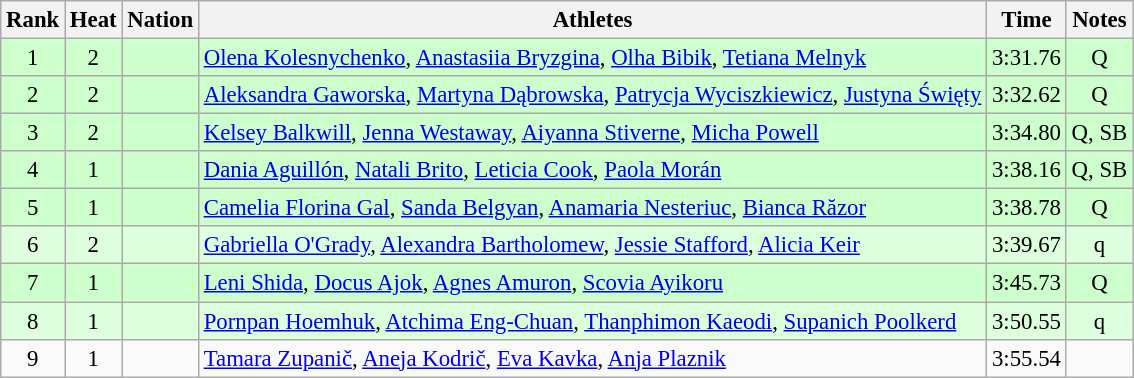<table class="wikitable sortable" style="text-align:center;font-size:95%">
<tr>
<th>Rank</th>
<th>Heat</th>
<th>Nation</th>
<th>Athletes</th>
<th>Time</th>
<th>Notes</th>
</tr>
<tr bgcolor=ccffcc>
<td>1</td>
<td>2</td>
<td align=left></td>
<td align=left><a href='#'>Olena Kolesnychenko</a>, <a href='#'>Anastasiia Bryzgina</a>, <a href='#'>Olha Bibik</a>, <a href='#'>Tetiana Melnyk</a></td>
<td>3:31.76</td>
<td>Q</td>
</tr>
<tr bgcolor=ccffcc>
<td>2</td>
<td>2</td>
<td align=left></td>
<td align=left><a href='#'>Aleksandra Gaworska</a>, <a href='#'>Martyna Dąbrowska</a>, <a href='#'>Patrycja Wyciszkiewicz</a>, <a href='#'>Justyna Święty</a></td>
<td>3:32.62</td>
<td>Q</td>
</tr>
<tr bgcolor=ccffcc>
<td>3</td>
<td>2</td>
<td align=left></td>
<td align=left><a href='#'>Kelsey Balkwill</a>, <a href='#'>Jenna Westaway</a>, <a href='#'>Aiyanna Stiverne</a>, <a href='#'>Micha Powell</a></td>
<td>3:34.80</td>
<td>Q, SB</td>
</tr>
<tr bgcolor=ccffcc>
<td>4</td>
<td>1</td>
<td align=left></td>
<td align=left><a href='#'>Dania Aguillón</a>, <a href='#'>Natali Brito</a>, <a href='#'>Leticia Cook</a>, <a href='#'>Paola Morán</a></td>
<td>3:38.16</td>
<td>Q, SB</td>
</tr>
<tr bgcolor=ccffcc>
<td>5</td>
<td>1</td>
<td align=left></td>
<td align=left><a href='#'>Camelia Florina Gal</a>, <a href='#'>Sanda Belgyan</a>, <a href='#'>Anamaria Nesteriuc</a>, <a href='#'>Bianca Răzor</a></td>
<td>3:38.78</td>
<td>Q</td>
</tr>
<tr bgcolor=ddffdd>
<td>6</td>
<td>2</td>
<td align=left></td>
<td align=left><a href='#'>Gabriella O'Grady</a>, <a href='#'>Alexandra Bartholomew</a>, <a href='#'>Jessie Stafford</a>, <a href='#'>Alicia Keir</a></td>
<td>3:39.67</td>
<td>q</td>
</tr>
<tr bgcolor=ccffcc>
<td>7</td>
<td>1</td>
<td align=left></td>
<td align=left><a href='#'>Leni Shida</a>, <a href='#'>Docus Ajok</a>, <a href='#'>Agnes Amuron</a>, <a href='#'>Scovia Ayikoru</a></td>
<td>3:45.73</td>
<td>Q</td>
</tr>
<tr bgcolor=ddffdd>
<td>8</td>
<td>1</td>
<td align=left></td>
<td align=left><a href='#'>Pornpan Hoemhuk</a>, <a href='#'>Atchima Eng-Chuan</a>, <a href='#'>Thanphimon Kaeodi</a>, <a href='#'>Supanich Poolkerd</a></td>
<td>3:50.55</td>
<td>q</td>
</tr>
<tr>
<td>9</td>
<td>1</td>
<td align=left></td>
<td align=left><a href='#'>Tamara Zupanič</a>, <a href='#'>Aneja Kodrič</a>, <a href='#'>Eva Kavka</a>, <a href='#'>Anja Plaznik</a></td>
<td>3:55.54</td>
<td></td>
</tr>
</table>
